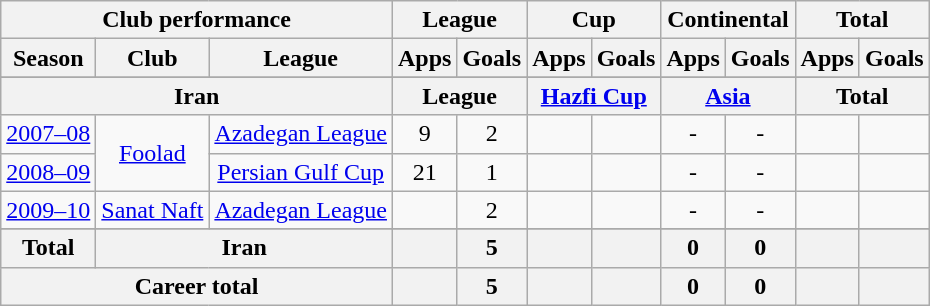<table class="wikitable" style="text-align:center">
<tr>
<th colspan=3>Club performance</th>
<th colspan=2>League</th>
<th colspan=2>Cup</th>
<th colspan=2>Continental</th>
<th colspan=2>Total</th>
</tr>
<tr>
<th>Season</th>
<th>Club</th>
<th>League</th>
<th>Apps</th>
<th>Goals</th>
<th>Apps</th>
<th>Goals</th>
<th>Apps</th>
<th>Goals</th>
<th>Apps</th>
<th>Goals</th>
</tr>
<tr>
</tr>
<tr>
<th colspan=3>Iran</th>
<th colspan=2>League</th>
<th colspan=2><a href='#'>Hazfi Cup</a></th>
<th colspan=2><a href='#'>Asia</a></th>
<th colspan=2>Total</th>
</tr>
<tr>
<td><a href='#'>2007–08</a></td>
<td rowspan="2"><a href='#'>Foolad</a></td>
<td rowspan="1"><a href='#'>Azadegan League</a></td>
<td>9</td>
<td>2</td>
<td></td>
<td></td>
<td>-</td>
<td>-</td>
<td></td>
<td></td>
</tr>
<tr>
<td><a href='#'>2008–09</a></td>
<td rowspan="1"><a href='#'>Persian Gulf Cup</a></td>
<td>21</td>
<td>1</td>
<td></td>
<td></td>
<td>-</td>
<td>-</td>
<td></td>
<td></td>
</tr>
<tr>
<td><a href='#'>2009–10</a></td>
<td rowspan="1"><a href='#'>Sanat Naft</a></td>
<td rowspan="1"><a href='#'>Azadegan League</a></td>
<td></td>
<td>2</td>
<td></td>
<td></td>
<td>-</td>
<td>-</td>
<td></td>
<td></td>
</tr>
<tr>
</tr>
<tr>
<th rowspan=1>Total</th>
<th colspan=2>Iran</th>
<th></th>
<th>5</th>
<th></th>
<th></th>
<th>0</th>
<th>0</th>
<th></th>
<th></th>
</tr>
<tr>
<th colspan=3>Career total</th>
<th></th>
<th>5</th>
<th></th>
<th></th>
<th>0</th>
<th>0</th>
<th></th>
<th></th>
</tr>
</table>
